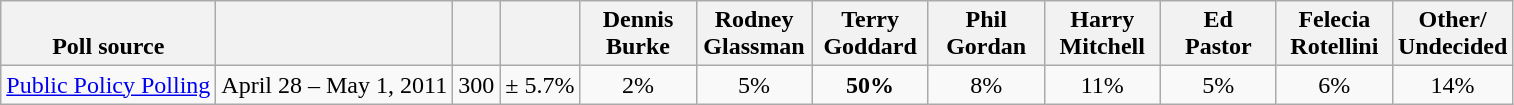<table class="wikitable" style="text-align:center">
<tr valign= bottom>
<th>Poll source</th>
<th></th>
<th></th>
<th></th>
<th style="width:70px;">Dennis<br>Burke</th>
<th style="width:70px;">Rodney<br>Glassman</th>
<th style="width:70px;">Terry<br>Goddard</th>
<th style="width:70px;">Phil<br>Gordan</th>
<th style="width:70px;">Harry<br>Mitchell</th>
<th style="width:70px;">Ed<br>Pastor</th>
<th style="width:70px;">Felecia<br>Rotellini</th>
<th>Other/<br>Undecided</th>
</tr>
<tr>
<td align=left><a href='#'>Public Policy Polling</a></td>
<td>April 28 – May 1, 2011</td>
<td>300</td>
<td>± 5.7%</td>
<td>2%</td>
<td>5%</td>
<td><strong>50%</strong></td>
<td>8%</td>
<td>11%</td>
<td>5%</td>
<td>6%</td>
<td>14%</td>
</tr>
</table>
